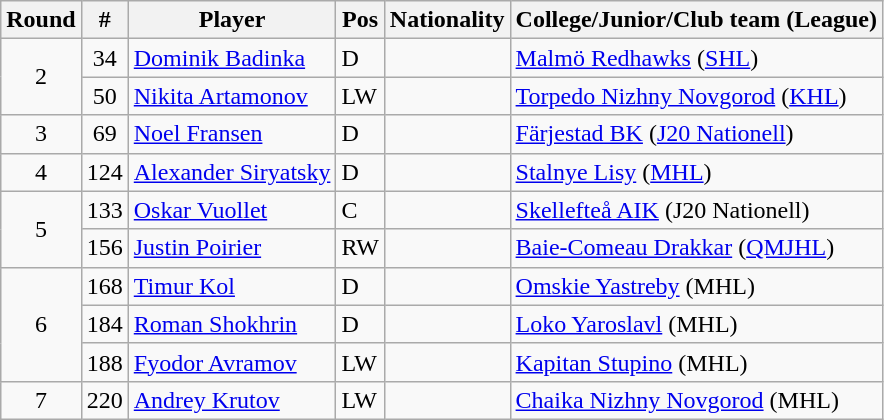<table class="wikitable">
<tr>
<th>Round</th>
<th>#</th>
<th>Player</th>
<th>Pos</th>
<th>Nationality</th>
<th>College/Junior/Club team (League)</th>
</tr>
<tr>
<td rowspan="2" style="text-align:center;">2</td>
<td style="text-align:center;">34</td>
<td><a href='#'>Dominik Badinka</a></td>
<td>D</td>
<td></td>
<td><a href='#'>Malmö Redhawks</a> (<a href='#'>SHL</a>)</td>
</tr>
<tr>
<td style="text-align:center;">50</td>
<td><a href='#'>Nikita Artamonov</a></td>
<td>LW</td>
<td></td>
<td><a href='#'>Torpedo Nizhny Novgorod</a> (<a href='#'>KHL</a>)</td>
</tr>
<tr>
<td style="text-align:center;">3</td>
<td style="text-align:center;">69</td>
<td><a href='#'>Noel Fransen</a></td>
<td>D</td>
<td></td>
<td><a href='#'>Färjestad BK</a> (<a href='#'>J20 Nationell</a>)</td>
</tr>
<tr>
<td style="text-align:center;">4</td>
<td style="text-align:center;">124</td>
<td><a href='#'>Alexander Siryatsky</a></td>
<td>D</td>
<td></td>
<td><a href='#'>Stalnye Lisy</a> (<a href='#'>MHL</a>)</td>
</tr>
<tr>
<td rowspan="2" style="text-align:center;">5</td>
<td style="text-align:center;">133</td>
<td><a href='#'>Oskar Vuollet</a></td>
<td>C</td>
<td></td>
<td><a href='#'>Skellefteå AIK</a> (J20 Nationell)</td>
</tr>
<tr>
<td style="text-align:center;">156</td>
<td><a href='#'>Justin Poirier</a></td>
<td>RW</td>
<td></td>
<td><a href='#'>Baie-Comeau Drakkar</a> (<a href='#'>QMJHL</a>)</td>
</tr>
<tr>
<td rowspan="3" style="text-align:center;">6</td>
<td style="text-align:center;">168</td>
<td><a href='#'>Timur Kol</a></td>
<td>D</td>
<td></td>
<td><a href='#'>Omskie Yastreby</a> (MHL)</td>
</tr>
<tr>
<td style="text-align:center;">184</td>
<td><a href='#'>Roman Shokhrin</a></td>
<td>D</td>
<td></td>
<td><a href='#'>Loko Yaroslavl</a> (MHL)</td>
</tr>
<tr>
<td style="text-align:center;">188</td>
<td><a href='#'>Fyodor Avramov</a></td>
<td>LW</td>
<td></td>
<td><a href='#'>Kapitan Stupino</a> (MHL)</td>
</tr>
<tr>
<td style="text-align:center;">7</td>
<td style="text-align:center;">220</td>
<td><a href='#'>Andrey Krutov</a></td>
<td>LW</td>
<td></td>
<td><a href='#'>Chaika Nizhny Novgorod</a> (MHL)</td>
</tr>
</table>
